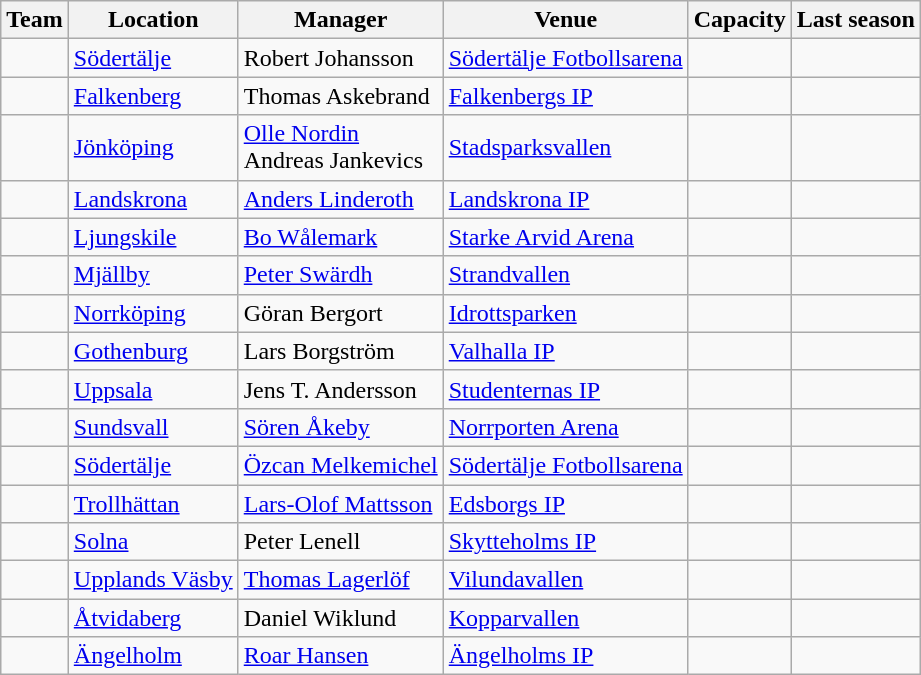<table class="wikitable sortable">
<tr>
<th>Team</th>
<th>Location</th>
<th>Manager</th>
<th>Venue</th>
<th>Capacity</th>
<th>Last season</th>
</tr>
<tr>
<td></td>
<td><a href='#'>Södertälje</a></td>
<td> Robert Johansson</td>
<td><a href='#'>Södertälje Fotbollsarena</a></td>
<td></td>
<td></td>
</tr>
<tr>
<td></td>
<td><a href='#'>Falkenberg</a></td>
<td> Thomas Askebrand</td>
<td><a href='#'>Falkenbergs IP</a></td>
<td></td>
<td></td>
</tr>
<tr>
<td></td>
<td><a href='#'>Jönköping</a></td>
<td> <a href='#'>Olle Nordin</a><br> Andreas Jankevics</td>
<td><a href='#'>Stadsparksvallen</a></td>
<td></td>
<td></td>
</tr>
<tr>
<td></td>
<td><a href='#'>Landskrona</a></td>
<td> <a href='#'>Anders Linderoth</a></td>
<td><a href='#'>Landskrona IP</a></td>
<td></td>
<td></td>
</tr>
<tr>
<td></td>
<td><a href='#'>Ljungskile</a></td>
<td> <a href='#'>Bo Wålemark</a></td>
<td><a href='#'>Starke Arvid Arena</a></td>
<td></td>
<td></td>
</tr>
<tr>
<td></td>
<td><a href='#'>Mjällby</a></td>
<td> <a href='#'>Peter Swärdh</a></td>
<td><a href='#'>Strandvallen</a></td>
<td></td>
<td></td>
</tr>
<tr>
<td></td>
<td><a href='#'>Norrköping</a></td>
<td> Göran Bergort</td>
<td><a href='#'>Idrottsparken</a></td>
<td></td>
<td></td>
</tr>
<tr>
<td></td>
<td><a href='#'>Gothenburg</a></td>
<td> Lars Borgström</td>
<td><a href='#'>Valhalla IP</a></td>
<td></td>
<td></td>
</tr>
<tr>
<td></td>
<td><a href='#'>Uppsala</a></td>
<td> Jens T. Andersson</td>
<td><a href='#'>Studenternas IP</a></td>
<td></td>
<td></td>
</tr>
<tr>
<td></td>
<td><a href='#'>Sundsvall</a></td>
<td> <a href='#'>Sören Åkeby</a></td>
<td><a href='#'>Norrporten Arena</a></td>
<td></td>
<td></td>
</tr>
<tr>
<td></td>
<td><a href='#'>Södertälje</a></td>
<td> <a href='#'>Özcan Melkemichel</a></td>
<td><a href='#'>Södertälje Fotbollsarena</a></td>
<td></td>
<td></td>
</tr>
<tr>
<td></td>
<td><a href='#'>Trollhättan</a></td>
<td> <a href='#'>Lars-Olof Mattsson</a></td>
<td><a href='#'>Edsborgs IP</a></td>
<td></td>
<td></td>
</tr>
<tr>
<td></td>
<td><a href='#'>Solna</a></td>
<td> Peter Lenell</td>
<td><a href='#'>Skytteholms IP</a></td>
<td></td>
<td></td>
</tr>
<tr>
<td></td>
<td><a href='#'>Upplands Väsby</a></td>
<td> <a href='#'>Thomas Lagerlöf</a></td>
<td><a href='#'>Vilundavallen</a></td>
<td></td>
<td></td>
</tr>
<tr>
<td></td>
<td><a href='#'>Åtvidaberg</a></td>
<td> Daniel Wiklund</td>
<td><a href='#'>Kopparvallen</a></td>
<td></td>
<td></td>
</tr>
<tr>
<td></td>
<td><a href='#'>Ängelholm</a></td>
<td> <a href='#'>Roar Hansen</a></td>
<td><a href='#'>Ängelholms IP</a></td>
<td></td>
<td></td>
</tr>
</table>
